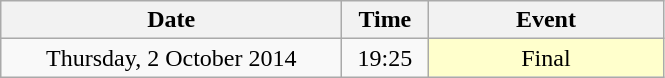<table class = "wikitable" style="text-align:center;">
<tr>
<th width=220>Date</th>
<th width=50>Time</th>
<th width=150>Event</th>
</tr>
<tr>
<td>Thursday, 2 October 2014</td>
<td>19:25</td>
<td bgcolor=ffffcc>Final</td>
</tr>
</table>
